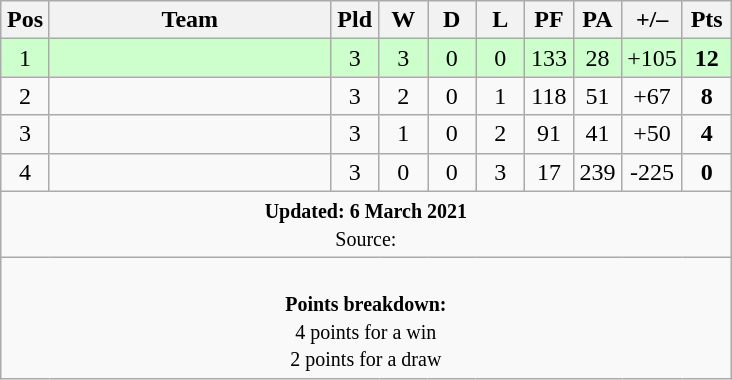<table class="wikitable" style="text-align: center; font-size: 100%;">
<tr>
<th width=25>Pos</th>
<th width=180>Team</th>
<th width=25>Pld</th>
<th width=25>W</th>
<th width=25>D</th>
<th width=25>L</th>
<th width=25>PF</th>
<th width=25>PA</th>
<th width=25>+/–</th>
<th width=25>Pts</th>
</tr>
<tr bgcolor="#ccffcc">
<td>1</td>
<td align="left"></td>
<td>3</td>
<td>3</td>
<td>0</td>
<td>0</td>
<td>133</td>
<td>28</td>
<td>+105</td>
<td><strong>12</strong></td>
</tr>
<tr>
<td>2</td>
<td align="left"></td>
<td>3</td>
<td>2</td>
<td>0</td>
<td>1</td>
<td>118</td>
<td>51</td>
<td>+67</td>
<td><strong>8</strong></td>
</tr>
<tr>
<td>3</td>
<td align="left"></td>
<td>3</td>
<td>1</td>
<td>0</td>
<td>2</td>
<td>91</td>
<td>41</td>
<td>+50</td>
<td><strong>4</strong></td>
</tr>
<tr>
<td>4</td>
<td align="left"></td>
<td>3</td>
<td>0</td>
<td>0</td>
<td>3</td>
<td>17</td>
<td>239</td>
<td>-225</td>
<td><strong>0</strong></td>
</tr>
<tr bgcolor="#f9f9f9" align=center>
<td colspan="100%" style="text-align:center; line-height:110%;"><small><strong>Updated: 6 March 2021</strong><br>Source: </small></td>
</tr>
<tr>
<td colspan="100%" style="text-align:center; line-height:110%;"><br><small><strong>Points breakdown:</strong><br>4 points for a win<br>2 points for a draw </small></td>
</tr>
</table>
